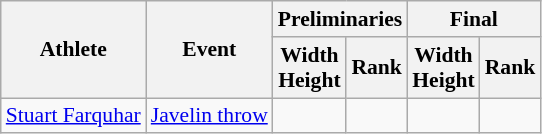<table class=wikitable style="font-size:90%;">
<tr>
<th rowspan="2">Athlete</th>
<th rowspan="2">Event</th>
<th colspan="2">Preliminaries</th>
<th colspan="2">Final</th>
</tr>
<tr>
<th>Width<br>Height</th>
<th>Rank</th>
<th>Width<br>Height</th>
<th>Rank</th>
</tr>
<tr style="border-top: single;">
<td><a href='#'>Stuart Farquhar</a></td>
<td><a href='#'>Javelin throw</a></td>
<td align=center></td>
<td align=center></td>
<td align=center></td>
<td align=center></td>
</tr>
</table>
